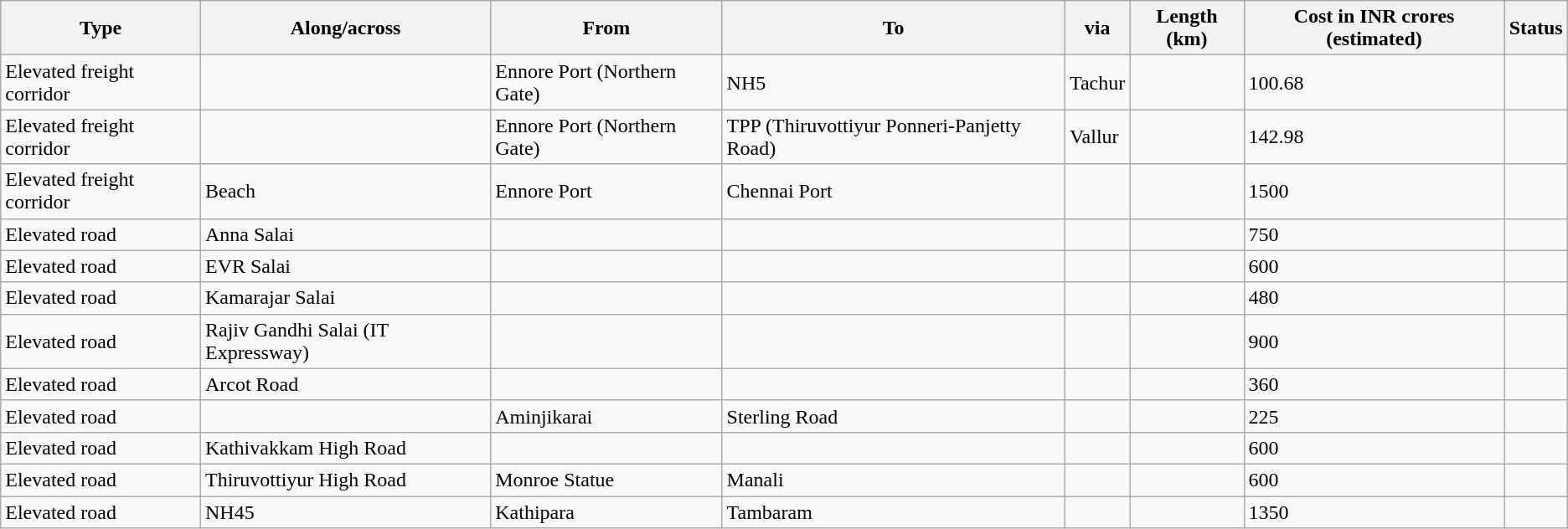<table class="wikitable">
<tr>
<th>Type</th>
<th>Along/across</th>
<th>From</th>
<th>To</th>
<th>via</th>
<th>Length (km)</th>
<th>Cost in INR crores (estimated)</th>
<th>Status</th>
</tr>
<tr>
<td>Elevated freight corridor</td>
<td></td>
<td>Ennore Port (Northern Gate)</td>
<td>NH5</td>
<td>Tachur</td>
<td></td>
<td>100.68</td>
<td></td>
</tr>
<tr>
<td>Elevated freight corridor</td>
<td></td>
<td>Ennore Port (Northern Gate)</td>
<td>TPP (Thiruvottiyur Ponneri-Panjetty Road)</td>
<td>Vallur</td>
<td></td>
<td>142.98</td>
<td></td>
</tr>
<tr>
<td>Elevated freight corridor</td>
<td>Beach</td>
<td>Ennore Port</td>
<td>Chennai Port</td>
<td></td>
<td></td>
<td>1500</td>
<td></td>
</tr>
<tr>
<td>Elevated road</td>
<td>Anna Salai</td>
<td></td>
<td></td>
<td></td>
<td></td>
<td>750</td>
<td></td>
</tr>
<tr>
<td>Elevated road</td>
<td>EVR Salai</td>
<td></td>
<td></td>
<td></td>
<td></td>
<td>600</td>
<td></td>
</tr>
<tr>
<td>Elevated road</td>
<td>Kamarajar Salai</td>
<td></td>
<td></td>
<td></td>
<td></td>
<td>480</td>
<td></td>
</tr>
<tr>
<td>Elevated road</td>
<td>Rajiv Gandhi Salai (IT Expressway)</td>
<td></td>
<td></td>
<td></td>
<td></td>
<td>900</td>
<td></td>
</tr>
<tr>
<td>Elevated road</td>
<td>Arcot Road</td>
<td></td>
<td></td>
<td></td>
<td></td>
<td>360</td>
<td></td>
</tr>
<tr>
<td>Elevated road</td>
<td></td>
<td>Aminjikarai</td>
<td>Sterling Road</td>
<td></td>
<td></td>
<td>225</td>
<td></td>
</tr>
<tr>
<td>Elevated road</td>
<td>Kathivakkam High Road</td>
<td></td>
<td></td>
<td></td>
<td></td>
<td>600</td>
<td></td>
</tr>
<tr>
<td>Elevated road</td>
<td>Thiruvottiyur High Road</td>
<td>Monroe Statue</td>
<td>Manali</td>
<td></td>
<td></td>
<td>600</td>
<td></td>
</tr>
<tr>
<td>Elevated road</td>
<td>NH45</td>
<td>Kathipara</td>
<td>Tambaram</td>
<td></td>
<td></td>
<td>1350</td>
<td></td>
</tr>
</table>
